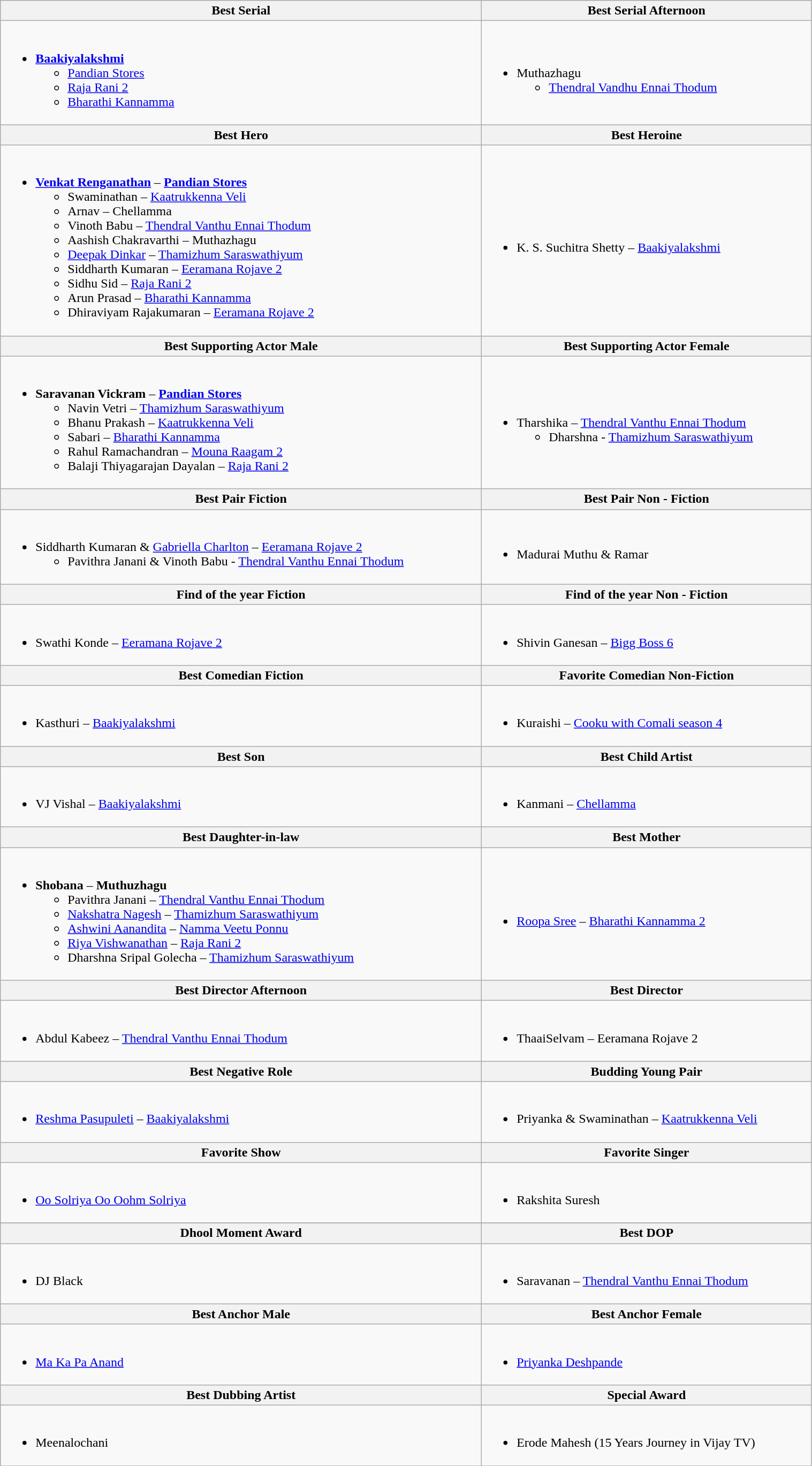<table class="wikitable" width="80%">
<tr>
<th align="center">Best Serial</th>
<th align="center">Best Serial Afternoon</th>
</tr>
<tr>
<td><br><ul><li><strong><a href='#'>Baakiyalakshmi</a></strong><ul><li><a href='#'>Pandian Stores</a></li><li><a href='#'>Raja Rani 2</a></li><li><a href='#'>Bharathi Kannamma</a></li></ul></li></ul></td>
<td><br><ul><li>Muthazhagu<ul><li><a href='#'>Thendral Vandhu Ennai Thodum</a></li></ul></li></ul></td>
</tr>
<tr>
<th align="center">Best Hero</th>
<th align="center">Best Heroine</th>
</tr>
<tr>
<td><br><ul><li><strong><a href='#'>Venkat Renganathan</a></strong> – <strong><a href='#'>Pandian Stores</a></strong><ul><li>Swaminathan – <a href='#'>Kaatrukkenna Veli</a></li><li>Arnav – Chellamma</li><li>Vinoth Babu – <a href='#'>Thendral Vanthu Ennai Thodum</a></li><li>Aashish Chakravarthi – Muthazhagu</li><li><a href='#'>Deepak Dinkar</a> – <a href='#'>Thamizhum Saraswathiyum</a></li><li>Siddharth Kumaran – <a href='#'>Eeramana Rojave 2</a></li><li>Sidhu Sid – <a href='#'>Raja Rani 2</a></li><li>Arun Prasad – <a href='#'>Bharathi Kannamma</a></li><li>Dhiraviyam Rajakumaran – <a href='#'>Eeramana Rojave 2</a></li></ul></li></ul></td>
<td><br><ul><li>K. S. Suchitra Shetty – <a href='#'>Baakiyalakshmi</a></li></ul></td>
</tr>
<tr>
<th align="center">Best Supporting Actor Male</th>
<th align="center">Best Supporting Actor Female</th>
</tr>
<tr>
<td><br><ul><li><strong>Saravanan Vickram</strong> – <strong><a href='#'>Pandian Stores</a></strong><ul><li>Navin Vetri – <a href='#'>Thamizhum Saraswathiyum</a></li><li>Bhanu Prakash – <a href='#'>Kaatrukkenna Veli</a></li><li>Sabari – <a href='#'>Bharathi Kannamma</a></li><li>Rahul Ramachandran – <a href='#'>Mouna Raagam 2</a></li><li>Balaji Thiyagarajan Dayalan – <a href='#'>Raja Rani 2</a></li></ul></li></ul></td>
<td><br><ul><li>Tharshika – <a href='#'>Thendral Vanthu Ennai Thodum</a><ul><li>Dharshna - <a href='#'>Thamizhum Saraswathiyum</a></li></ul></li></ul></td>
</tr>
<tr>
<th align="center">Best Pair Fiction</th>
<th align="center">Best Pair Non - Fiction</th>
</tr>
<tr>
<td><br><ul><li>Siddharth Kumaran & <a href='#'>Gabriella Charlton</a> – <a href='#'>Eeramana Rojave 2</a><ul><li>Pavithra Janani & Vinoth Babu - <a href='#'>Thendral Vanthu Ennai Thodum</a></li></ul></li></ul></td>
<td><br><ul><li>Madurai Muthu & Ramar</li></ul></td>
</tr>
<tr>
<th align="center">Find of the year Fiction</th>
<th align="center">Find of the year Non - Fiction</th>
</tr>
<tr>
<td><br><ul><li>Swathi Konde – <a href='#'>Eeramana Rojave 2</a></li></ul></td>
<td><br><ul><li>Shivin Ganesan – <a href='#'>Bigg Boss 6</a></li></ul></td>
</tr>
<tr>
<th align="center">Best Comedian Fiction</th>
<th align="center">Favorite Comedian Non-Fiction</th>
</tr>
<tr>
<td><br><ul><li>Kasthuri – <a href='#'>Baakiyalakshmi</a></li></ul></td>
<td><br><ul><li>Kuraishi – <a href='#'>Cooku with Comali season 4</a></li></ul></td>
</tr>
<tr>
<th align="center">Best Son</th>
<th align="center">Best Child Artist</th>
</tr>
<tr>
<td><br><ul><li>VJ Vishal – <a href='#'>Baakiyalakshmi</a></li></ul></td>
<td><br><ul><li>Kanmani – <a href='#'>Chellamma</a></li></ul></td>
</tr>
<tr>
<th align="center">Best Daughter-in-law</th>
<th align="center">Best Mother</th>
</tr>
<tr>
<td><br><ul><li><strong>Shobana</strong> – <strong>Muthuzhagu</strong><ul><li>Pavithra Janani – <a href='#'>Thendral Vanthu Ennai Thodum</a></li><li><a href='#'>Nakshatra Nagesh</a> – <a href='#'>Thamizhum Saraswathiyum</a></li><li><a href='#'>Ashwini Aanandita</a> – <a href='#'>Namma Veetu Ponnu</a></li><li><a href='#'>Riya Vishwanathan</a> – <a href='#'>Raja Rani 2</a></li><li>Dharshna Sripal Golecha – <a href='#'>Thamizhum Saraswathiyum</a></li></ul></li></ul></td>
<td><br><ul><li><a href='#'>Roopa Sree</a> – <a href='#'>Bharathi Kannamma 2</a></li></ul></td>
</tr>
<tr>
<th align="center">Best Director Afternoon</th>
<th align="center">Best Director</th>
</tr>
<tr>
<td><br><ul><li>Abdul Kabeez – <a href='#'>Thendral Vanthu Ennai Thodum</a></li></ul></td>
<td><br><ul><li>ThaaiSelvam – Eeramana Rojave 2</li></ul></td>
</tr>
<tr>
<th align="center">Best Negative Role</th>
<th align="center">Budding Young Pair</th>
</tr>
<tr>
<td><br><ul><li><a href='#'>Reshma Pasupuleti</a> – <a href='#'>Baakiyalakshmi</a></li></ul></td>
<td><br><ul><li>Priyanka & Swaminathan – <a href='#'>Kaatrukkenna Veli</a></li></ul></td>
</tr>
<tr>
<th align="center">Favorite Show</th>
<th align="center">Favorite Singer</th>
</tr>
<tr>
<td><br><ul><li><a href='#'>Oo Solriya Oo Oohm Solriya</a></li></ul></td>
<td><br><ul><li>Rakshita Suresh</li></ul></td>
</tr>
<tr>
</tr>
<tr>
<th align="center">Dhool Moment Award</th>
<th align="center">Best DOP</th>
</tr>
<tr>
<td><br><ul><li>DJ Black</li></ul></td>
<td><br><ul><li>Saravanan – <a href='#'>Thendral Vanthu Ennai Thodum</a></li></ul></td>
</tr>
<tr>
<th align="center">Best Anchor Male</th>
<th align="center">Best Anchor Female</th>
</tr>
<tr>
<td><br><ul><li><a href='#'>Ma Ka Pa Anand</a></li></ul></td>
<td><br><ul><li><a href='#'>Priyanka Deshpande</a></li></ul></td>
</tr>
<tr>
<th align="center">Best Dubbing Artist</th>
<th align="center">Special Award</th>
</tr>
<tr>
<td><br><ul><li>Meenalochani</li></ul></td>
<td><br><ul><li>Erode Mahesh (15 Years Journey in Vijay TV)</li></ul></td>
</tr>
<tr>
</tr>
</table>
